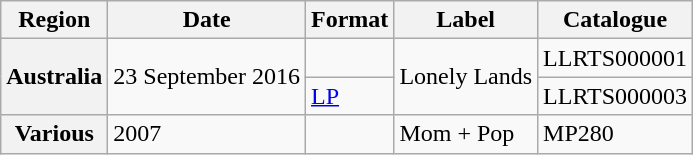<table class="wikitable plainrowheaders">
<tr>
<th>Region</th>
<th>Date</th>
<th>Format</th>
<th>Label</th>
<th>Catalogue</th>
</tr>
<tr>
<th scope="row" rowspan="2">Australia</th>
<td rowspan="2">23 September 2016</td>
<td></td>
<td rowspan="2">Lonely Lands</td>
<td>LLRTS000001</td>
</tr>
<tr>
<td><a href='#'>LP</a></td>
<td>LLRTS000003</td>
</tr>
<tr>
<th scope="row">Various</th>
<td>2007</td>
<td></td>
<td>Mom + Pop</td>
<td>MP280</td>
</tr>
</table>
